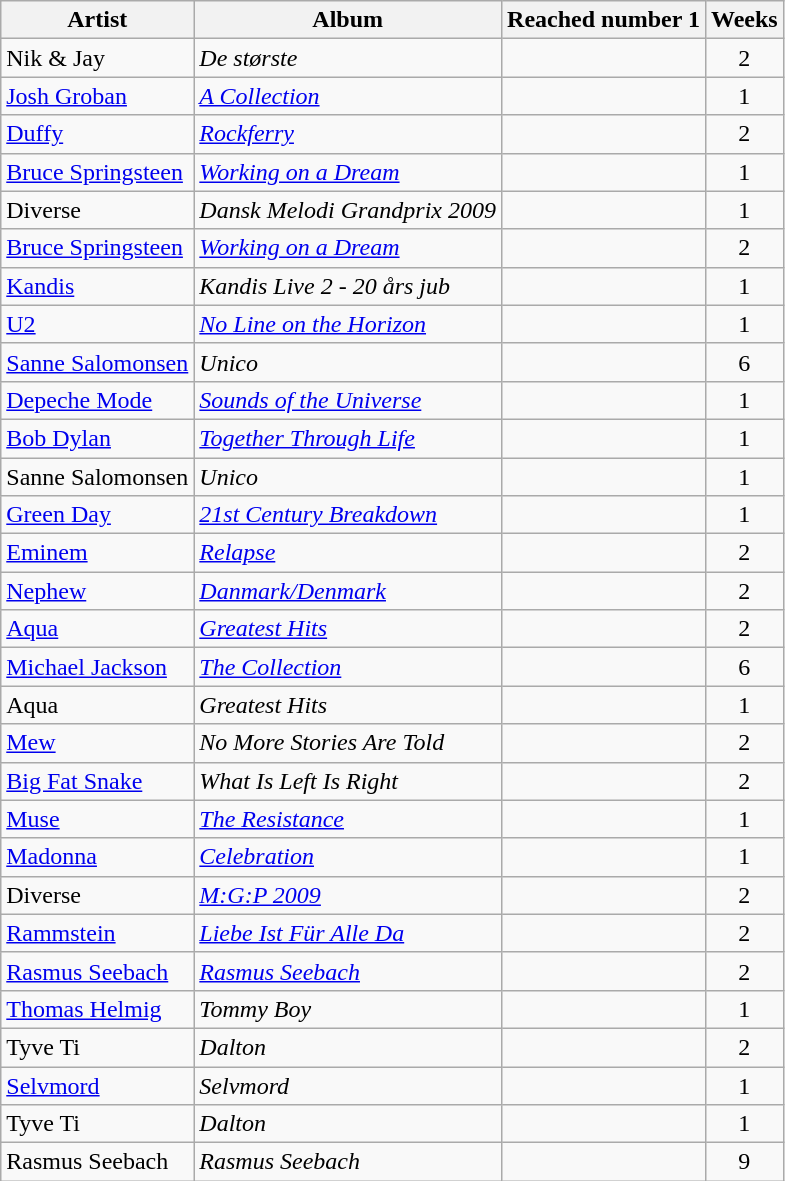<table class="sortable wikitable">
<tr>
<th>Artist</th>
<th>Album</th>
<th>Reached number 1</th>
<th>Weeks</th>
</tr>
<tr>
<td>Nik & Jay</td>
<td><em>De største</em></td>
<td></td>
<td style="text-align:center;">2</td>
</tr>
<tr>
<td><a href='#'>Josh Groban</a></td>
<td><em><a href='#'>A Collection</a></em></td>
<td></td>
<td style="text-align:center;">1</td>
</tr>
<tr>
<td><a href='#'>Duffy</a></td>
<td><em><a href='#'>Rockferry</a></em></td>
<td></td>
<td style="text-align:center;">2</td>
</tr>
<tr>
<td><a href='#'>Bruce Springsteen</a></td>
<td><em><a href='#'>Working on a Dream</a></em></td>
<td></td>
<td style="text-align:center;">1</td>
</tr>
<tr>
<td>Diverse</td>
<td><em>Dansk Melodi Grandprix 2009</em></td>
<td></td>
<td style="text-align:center;">1</td>
</tr>
<tr>
<td><a href='#'>Bruce Springsteen</a></td>
<td><em><a href='#'>Working on a Dream</a></em></td>
<td></td>
<td style="text-align:center;">2</td>
</tr>
<tr>
<td><a href='#'>Kandis</a></td>
<td><em>Kandis Live 2 - 20 års jub</em></td>
<td></td>
<td style="text-align:center;">1</td>
</tr>
<tr>
<td><a href='#'>U2</a></td>
<td><em><a href='#'>No Line on the Horizon</a></em></td>
<td></td>
<td style="text-align:center;">1</td>
</tr>
<tr>
<td><a href='#'>Sanne Salomonsen</a></td>
<td><em>Unico</em></td>
<td></td>
<td style="text-align:center;">6</td>
</tr>
<tr>
<td><a href='#'>Depeche Mode</a></td>
<td><em><a href='#'>Sounds of the Universe</a></em></td>
<td></td>
<td style="text-align:center;">1</td>
</tr>
<tr>
<td><a href='#'>Bob Dylan</a></td>
<td><em><a href='#'>Together Through Life</a></em></td>
<td></td>
<td style="text-align:center;">1</td>
</tr>
<tr>
<td>Sanne Salomonsen</td>
<td><em>Unico</em></td>
<td></td>
<td style="text-align:center;">1</td>
</tr>
<tr>
<td><a href='#'>Green Day</a></td>
<td><em><a href='#'>21st Century Breakdown</a></em></td>
<td></td>
<td style="text-align:center;">1</td>
</tr>
<tr>
<td><a href='#'>Eminem</a></td>
<td><em><a href='#'>Relapse</a></em></td>
<td></td>
<td style="text-align:center;">2</td>
</tr>
<tr>
<td><a href='#'>Nephew</a></td>
<td><em><a href='#'>Danmark/Denmark</a></em></td>
<td></td>
<td style="text-align:center;">2</td>
</tr>
<tr>
<td><a href='#'>Aqua</a></td>
<td><em><a href='#'>Greatest Hits</a></em></td>
<td></td>
<td style="text-align:center;">2</td>
</tr>
<tr>
<td><a href='#'>Michael Jackson</a></td>
<td><em><a href='#'>The Collection</a></em></td>
<td></td>
<td style="text-align:center;">6</td>
</tr>
<tr>
<td>Aqua</td>
<td><em>Greatest Hits</em></td>
<td></td>
<td style="text-align:center;">1</td>
</tr>
<tr>
<td><a href='#'>Mew</a></td>
<td><em>No More Stories Are Told</em></td>
<td></td>
<td style="text-align:center;">2</td>
</tr>
<tr>
<td><a href='#'>Big Fat Snake</a></td>
<td><em>What Is Left Is Right</em></td>
<td></td>
<td style="text-align:center;">2</td>
</tr>
<tr>
<td><a href='#'>Muse</a></td>
<td><em><a href='#'>The Resistance</a></em></td>
<td></td>
<td style="text-align:center;">1</td>
</tr>
<tr>
<td><a href='#'>Madonna</a></td>
<td><em><a href='#'>Celebration</a></em></td>
<td></td>
<td style="text-align:center;">1</td>
</tr>
<tr>
<td>Diverse</td>
<td><em><a href='#'>M:G:P 2009</a></em></td>
<td></td>
<td style="text-align:center;">2</td>
</tr>
<tr>
<td><a href='#'>Rammstein</a></td>
<td><em><a href='#'>Liebe Ist Für Alle Da</a></em></td>
<td></td>
<td style="text-align:center;">2</td>
</tr>
<tr>
<td><a href='#'>Rasmus Seebach</a></td>
<td><em><a href='#'>Rasmus Seebach</a></em></td>
<td></td>
<td style="text-align:center;">2</td>
</tr>
<tr>
<td><a href='#'>Thomas Helmig</a></td>
<td><em>Tommy Boy</em></td>
<td></td>
<td style="text-align:center;">1</td>
</tr>
<tr>
<td>Tyve Ti</td>
<td><em>Dalton</em></td>
<td></td>
<td style="text-align:center;">2</td>
</tr>
<tr>
<td><a href='#'>Selvmord</a></td>
<td><em>Selvmord</em></td>
<td></td>
<td style="text-align:center;">1</td>
</tr>
<tr>
<td>Tyve Ti</td>
<td><em>Dalton</em></td>
<td></td>
<td style="text-align:center;">1</td>
</tr>
<tr>
<td>Rasmus Seebach</td>
<td><em>Rasmus Seebach</em></td>
<td></td>
<td style="text-align:center;">9</td>
</tr>
</table>
